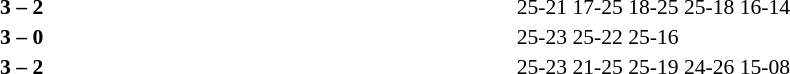<table width=100% cellspacing=1>
<tr>
<th width=20%></th>
<th width=12%></th>
<th width=20%></th>
<th width=33%></th>
<td></td>
</tr>
<tr style=font-size:90%>
<td align=right><strong></strong></td>
<td align=center><strong>3 – 2</strong></td>
<td></td>
<td>25-21 17-25 18-25 25-18 16-14</td>
<td></td>
</tr>
<tr style=font-size:90%>
<td align=right><strong></strong></td>
<td align=center><strong>3 – 0</strong></td>
<td></td>
<td>25-23 25-22 25-16</td>
<td></td>
</tr>
<tr style=font-size:90%>
<td align=right><strong></strong></td>
<td align=center><strong>3 – 2</strong></td>
<td></td>
<td>25-23 21-25 25-19 24-26 15-08</td>
</tr>
</table>
